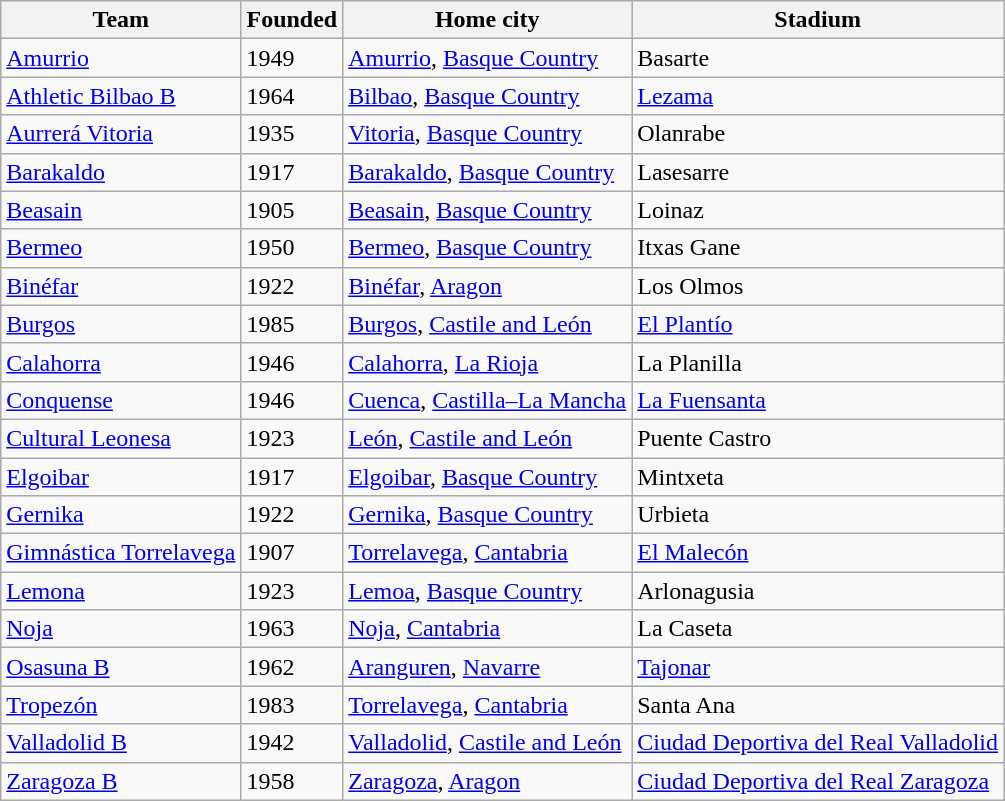<table class="wikitable sortable">
<tr>
<th>Team</th>
<th>Founded</th>
<th>Home city</th>
<th>Stadium</th>
</tr>
<tr>
<td><a href='#'>Amurrio</a></td>
<td>1949</td>
<td><a href='#'>Amurrio</a>, <a href='#'>Basque Country</a></td>
<td>Basarte</td>
</tr>
<tr>
<td><a href='#'>Athletic Bilbao B</a></td>
<td>1964</td>
<td><a href='#'>Bilbao</a>, <a href='#'>Basque Country</a></td>
<td><a href='#'>Lezama</a></td>
</tr>
<tr>
<td><a href='#'>Aurrerá Vitoria</a></td>
<td>1935</td>
<td><a href='#'>Vitoria</a>, <a href='#'>Basque Country</a></td>
<td>Olanrabe</td>
</tr>
<tr>
<td><a href='#'>Barakaldo</a></td>
<td>1917</td>
<td><a href='#'>Barakaldo</a>, <a href='#'>Basque Country</a></td>
<td>Lasesarre</td>
</tr>
<tr>
<td><a href='#'>Beasain</a></td>
<td>1905</td>
<td><a href='#'>Beasain</a>, <a href='#'>Basque Country</a></td>
<td>Loinaz</td>
</tr>
<tr>
<td><a href='#'>Bermeo</a></td>
<td>1950</td>
<td><a href='#'>Bermeo</a>, <a href='#'>Basque Country</a></td>
<td>Itxas Gane</td>
</tr>
<tr>
<td><a href='#'>Binéfar</a></td>
<td>1922</td>
<td><a href='#'>Binéfar</a>, <a href='#'>Aragon</a></td>
<td>Los Olmos</td>
</tr>
<tr>
<td><a href='#'>Burgos</a></td>
<td>1985</td>
<td><a href='#'>Burgos</a>, <a href='#'>Castile and León</a></td>
<td><a href='#'>El Plantío</a></td>
</tr>
<tr>
<td><a href='#'>Calahorra</a></td>
<td>1946</td>
<td><a href='#'>Calahorra</a>, <a href='#'>La Rioja</a></td>
<td>La Planilla</td>
</tr>
<tr>
<td><a href='#'>Conquense</a></td>
<td>1946</td>
<td><a href='#'>Cuenca</a>, <a href='#'>Castilla–La Mancha</a></td>
<td><a href='#'>La Fuensanta</a></td>
</tr>
<tr>
<td><a href='#'>Cultural Leonesa</a></td>
<td>1923</td>
<td><a href='#'>León</a>, <a href='#'>Castile and León</a></td>
<td>Puente Castro</td>
</tr>
<tr>
<td><a href='#'>Elgoibar</a></td>
<td>1917</td>
<td><a href='#'>Elgoibar</a>, <a href='#'>Basque Country</a></td>
<td>Mintxeta</td>
</tr>
<tr>
<td><a href='#'>Gernika</a></td>
<td>1922</td>
<td><a href='#'>Gernika</a>, <a href='#'>Basque Country</a></td>
<td>Urbieta</td>
</tr>
<tr>
<td><a href='#'>Gimnástica Torrelavega</a></td>
<td>1907</td>
<td><a href='#'>Torrelavega</a>, <a href='#'>Cantabria</a></td>
<td><a href='#'>El Malecón</a></td>
</tr>
<tr>
<td><a href='#'>Lemona</a></td>
<td>1923</td>
<td><a href='#'>Lemoa</a>, <a href='#'>Basque Country</a></td>
<td>Arlonagusia</td>
</tr>
<tr>
<td><a href='#'>Noja</a></td>
<td>1963</td>
<td><a href='#'>Noja</a>, <a href='#'>Cantabria</a></td>
<td>La Caseta</td>
</tr>
<tr>
<td><a href='#'>Osasuna B</a></td>
<td>1962</td>
<td><a href='#'>Aranguren</a>, <a href='#'>Navarre</a></td>
<td><a href='#'>Tajonar</a></td>
</tr>
<tr>
<td><a href='#'>Tropezón</a></td>
<td>1983</td>
<td><a href='#'>Torrelavega</a>, <a href='#'>Cantabria</a></td>
<td>Santa Ana</td>
</tr>
<tr>
<td><a href='#'>Valladolid B</a></td>
<td>1942</td>
<td><a href='#'>Valladolid</a>, <a href='#'>Castile and León</a></td>
<td><a href='#'>Ciudad Deportiva del Real Valladolid</a></td>
</tr>
<tr>
<td><a href='#'>Zaragoza B</a></td>
<td>1958</td>
<td><a href='#'>Zaragoza</a>, <a href='#'>Aragon</a></td>
<td><a href='#'>Ciudad Deportiva del Real Zaragoza</a></td>
</tr>
</table>
